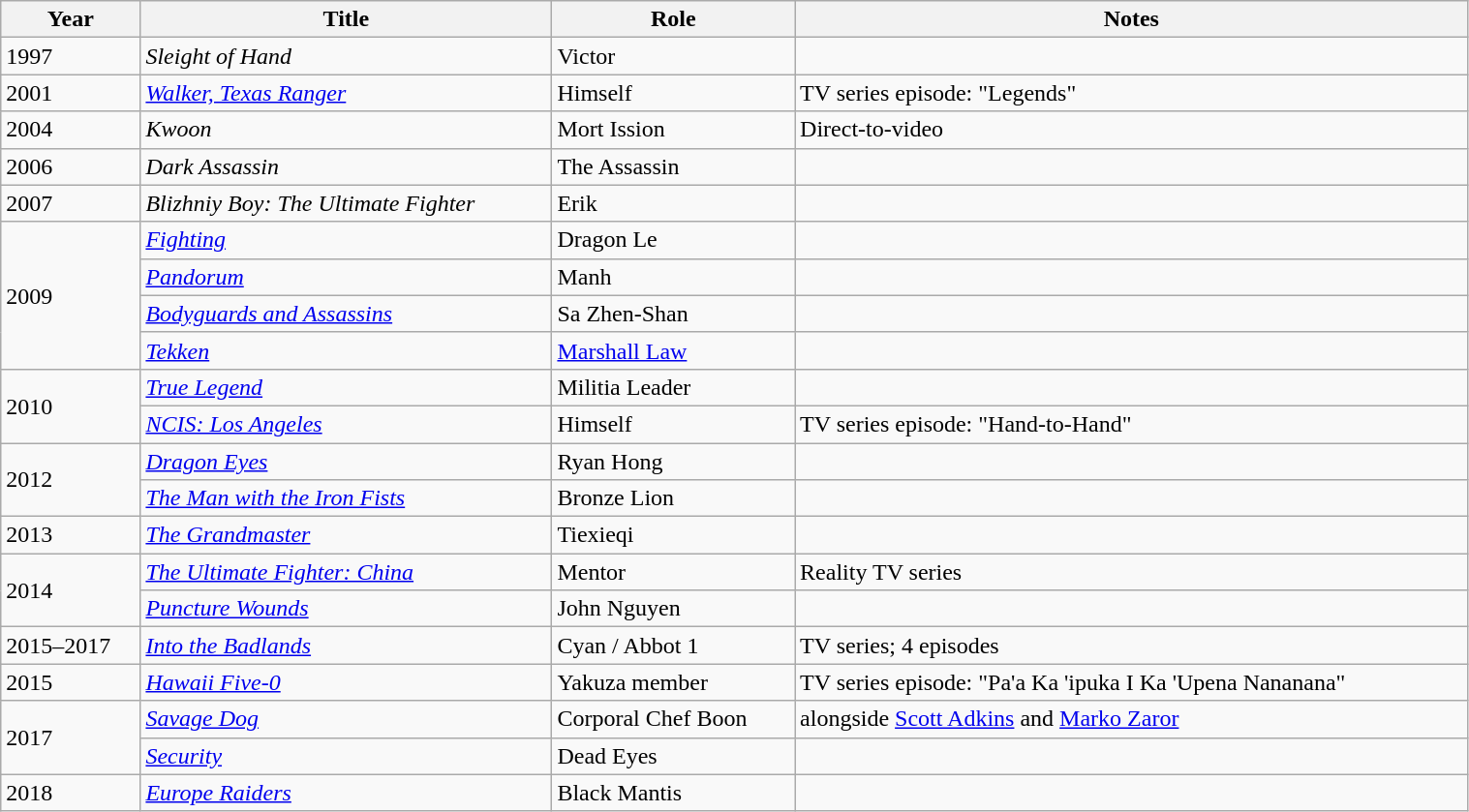<table class="wikitable sortable" style="width:80%;">
<tr>
<th>Year</th>
<th>Title</th>
<th>Role</th>
<th>Notes</th>
</tr>
<tr>
<td>1997</td>
<td><em>Sleight of Hand</em></td>
<td>Victor</td>
<td></td>
</tr>
<tr>
<td>2001</td>
<td><em><a href='#'>Walker, Texas Ranger</a></em></td>
<td>Himself</td>
<td>TV series episode: "Legends"</td>
</tr>
<tr>
<td>2004</td>
<td><em>Kwoon</em></td>
<td>Mort Ission</td>
<td>Direct-to-video</td>
</tr>
<tr>
<td>2006</td>
<td><em>Dark Assassin</em></td>
<td>The Assassin</td>
<td></td>
</tr>
<tr>
<td>2007</td>
<td><em>Blizhniy Boy: The Ultimate Fighter</em></td>
<td>Erik</td>
<td></td>
</tr>
<tr>
<td rowspan="4">2009</td>
<td><em><a href='#'>Fighting</a></em></td>
<td>Dragon Le</td>
<td></td>
</tr>
<tr>
<td><em><a href='#'>Pandorum</a></em></td>
<td>Manh</td>
<td></td>
</tr>
<tr>
<td><em><a href='#'>Bodyguards and Assassins</a></em></td>
<td>Sa Zhen-Shan</td>
<td></td>
</tr>
<tr>
<td><em><a href='#'>Tekken</a></em></td>
<td><a href='#'>Marshall Law</a></td>
<td></td>
</tr>
<tr>
<td rowspan="2">2010</td>
<td><em><a href='#'>True Legend</a></em></td>
<td>Militia Leader</td>
<td></td>
</tr>
<tr>
<td><em><a href='#'>NCIS: Los Angeles</a></em></td>
<td>Himself</td>
<td>TV series episode: "Hand-to-Hand"</td>
</tr>
<tr>
<td rowspan="2">2012</td>
<td><em><a href='#'>Dragon Eyes</a></em></td>
<td>Ryan Hong</td>
<td></td>
</tr>
<tr>
<td><em><a href='#'>The Man with the Iron Fists</a></em></td>
<td>Bronze Lion</td>
<td></td>
</tr>
<tr>
<td>2013</td>
<td><em><a href='#'>The Grandmaster</a></em></td>
<td>Tiexieqi</td>
<td></td>
</tr>
<tr>
<td rowspan="2">2014</td>
<td><em><a href='#'>The Ultimate Fighter: China</a></em></td>
<td>Mentor</td>
<td>Reality TV series</td>
</tr>
<tr>
<td><em><a href='#'>Puncture Wounds</a></em></td>
<td>John Nguyen</td>
<td></td>
</tr>
<tr>
<td>2015–2017</td>
<td><em><a href='#'>Into the Badlands</a></em></td>
<td>Cyan / Abbot 1</td>
<td>TV series; 4 episodes</td>
</tr>
<tr>
<td>2015</td>
<td><em><a href='#'>Hawaii Five-0</a></em></td>
<td>Yakuza member</td>
<td>TV series episode: "Pa'a Ka 'ipuka I Ka 'Upena Nananana"</td>
</tr>
<tr>
<td rowspan="2">2017</td>
<td><em><a href='#'>Savage Dog</a></em></td>
<td>Corporal Chef Boon</td>
<td>alongside <a href='#'>Scott Adkins</a> and <a href='#'>Marko Zaror</a></td>
</tr>
<tr>
<td><em><a href='#'>Security</a></em></td>
<td>Dead Eyes</td>
<td></td>
</tr>
<tr>
<td>2018</td>
<td><em><a href='#'>Europe Raiders</a></em></td>
<td>Black Mantis</td>
<td></td>
</tr>
</table>
